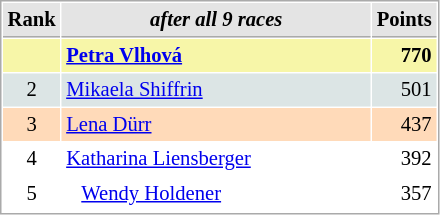<table cellspacing="1" cellpadding="3" style="border:1px solid #aaa; font-size:86%;">
<tr style="background:#e4e4e4;">
<th style="border-bottom:1px solid #aaa; width:10px;">Rank</th>
<th style="border-bottom:1px solid #aaa; width:200px; white-space:nowrap;"><em>after all 9 races</em></th>
<th style="border-bottom:1px solid #aaa; width:20px;">Points</th>
</tr>
<tr style="background:#f7f6a8;">
<td style="text-align:center;"></td>
<td> <strong><a href='#'>Petra Vlhová</a></strong></td>
<td align="right"><strong>770</strong></td>
</tr>
<tr style="background:#dce5e5;">
<td style="text-align:center;">2</td>
<td> <a href='#'>Mikaela Shiffrin</a></td>
<td align="right">501</td>
</tr>
<tr style="background:#ffdab9;">
<td style="text-align:center;">3</td>
<td> <a href='#'>Lena Dürr</a></td>
<td align="right">437</td>
</tr>
<tr>
<td style="text-align:center;">4</td>
<td> <a href='#'>Katharina Liensberger</a></td>
<td align="right">392</td>
</tr>
<tr>
<td style="text-align:center;">5</td>
<td>   <a href='#'>Wendy Holdener</a></td>
<td align="right">357</td>
</tr>
<tr>
</tr>
</table>
